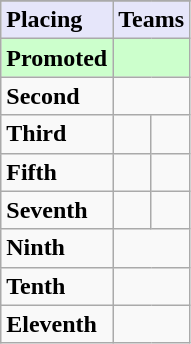<table class=wikitable>
<tr>
</tr>
<tr style="background: #E6E6FA;">
<td><strong>Placing</strong></td>
<td colspan="2" style="text-align:center"><strong>Teams</strong></td>
</tr>
<tr style="background: #ccffcc;">
<td><strong>Promoted</strong></td>
<td colspan=2></td>
</tr>
<tr>
<td><strong>Second</strong></td>
<td colspan=2></td>
</tr>
<tr>
<td><strong>Third</strong></td>
<td></td>
<td></td>
</tr>
<tr>
<td><strong>Fifth</strong></td>
<td></td>
<td></td>
</tr>
<tr>
<td><strong>Seventh</strong></td>
<td></td>
<td></td>
</tr>
<tr>
<td><strong>Ninth</strong></td>
<td colspan=2></td>
</tr>
<tr>
<td><strong>Tenth</strong></td>
<td colspan=2></td>
</tr>
<tr>
<td><strong>Eleventh</strong></td>
<td colspan=2></td>
</tr>
</table>
